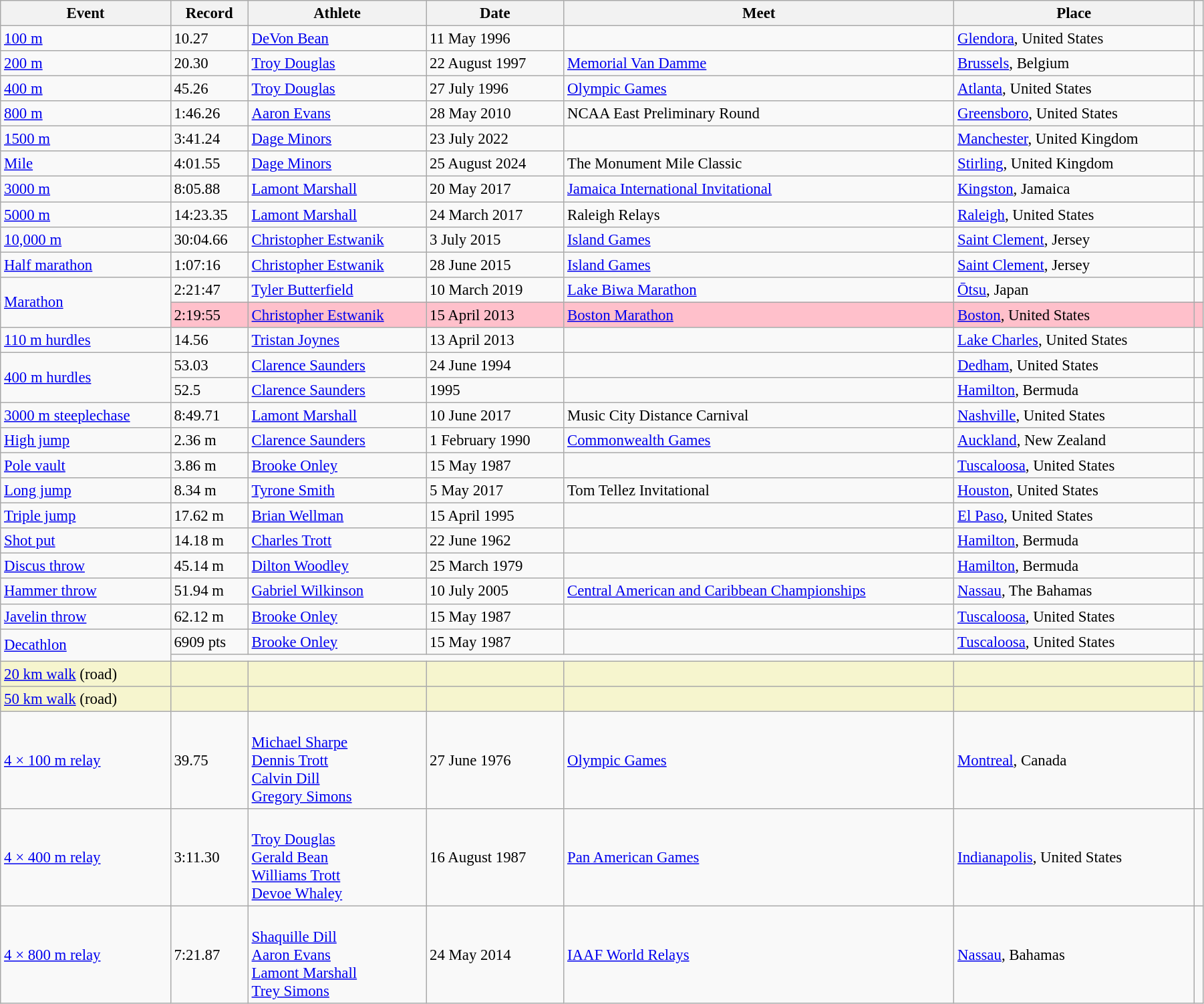<table class="wikitable" style="font-size:95%; width: 95%;">
<tr>
<th>Event</th>
<th>Record</th>
<th>Athlete</th>
<th>Date</th>
<th>Meet</th>
<th>Place</th>
<th></th>
</tr>
<tr>
<td><a href='#'>100 m</a></td>
<td>10.27 </td>
<td><a href='#'>DeVon Bean</a></td>
<td>11 May 1996</td>
<td></td>
<td><a href='#'>Glendora</a>, United States</td>
<td></td>
</tr>
<tr>
<td><a href='#'>200 m</a></td>
<td>20.30 </td>
<td><a href='#'>Troy Douglas</a></td>
<td>22 August 1997</td>
<td><a href='#'>Memorial Van Damme</a></td>
<td><a href='#'>Brussels</a>, Belgium</td>
<td></td>
</tr>
<tr>
<td><a href='#'>400 m</a></td>
<td>45.26</td>
<td><a href='#'>Troy Douglas</a></td>
<td>27 July 1996</td>
<td><a href='#'>Olympic Games</a></td>
<td><a href='#'>Atlanta</a>, United States</td>
<td></td>
</tr>
<tr>
<td><a href='#'>800 m</a></td>
<td>1:46.26</td>
<td><a href='#'>Aaron Evans</a></td>
<td>28 May 2010</td>
<td>NCAA East Preliminary Round</td>
<td><a href='#'>Greensboro</a>, United States</td>
<td></td>
</tr>
<tr>
<td><a href='#'>1500 m</a></td>
<td>3:41.24</td>
<td><a href='#'>Dage Minors</a></td>
<td>23 July 2022</td>
<td></td>
<td><a href='#'>Manchester</a>, United Kingdom</td>
<td></td>
</tr>
<tr>
<td><a href='#'>Mile</a></td>
<td>4:01.55</td>
<td><a href='#'>Dage Minors</a></td>
<td>25 August 2024</td>
<td>The Monument Mile Classic</td>
<td><a href='#'>Stirling</a>, United Kingdom</td>
<td></td>
</tr>
<tr>
<td><a href='#'>3000 m</a></td>
<td>8:05.88</td>
<td><a href='#'>Lamont Marshall</a></td>
<td>20 May 2017</td>
<td><a href='#'>Jamaica International Invitational</a></td>
<td><a href='#'>Kingston</a>, Jamaica</td>
<td></td>
</tr>
<tr>
<td><a href='#'>5000 m</a></td>
<td>14:23.35</td>
<td><a href='#'>Lamont Marshall</a></td>
<td>24 March 2017</td>
<td>Raleigh Relays</td>
<td><a href='#'>Raleigh</a>, United States</td>
<td></td>
</tr>
<tr>
<td><a href='#'>10,000 m</a></td>
<td>30:04.66</td>
<td><a href='#'>Christopher Estwanik</a></td>
<td>3 July 2015</td>
<td><a href='#'>Island Games</a></td>
<td><a href='#'>Saint Clement</a>, Jersey</td>
<td></td>
</tr>
<tr>
<td><a href='#'>Half marathon</a></td>
<td>1:07:16</td>
<td><a href='#'>Christopher Estwanik</a></td>
<td>28 June 2015</td>
<td><a href='#'>Island Games</a></td>
<td><a href='#'>Saint Clement</a>, Jersey</td>
<td></td>
</tr>
<tr>
<td rowspan=2><a href='#'>Marathon</a></td>
<td>2:21:47</td>
<td><a href='#'>Tyler Butterfield</a></td>
<td>10 March 2019</td>
<td><a href='#'>Lake Biwa Marathon</a></td>
<td><a href='#'>Ōtsu</a>, Japan</td>
<td></td>
</tr>
<tr style="background:pink">
<td>2:19:55</td>
<td><a href='#'>Christopher Estwanik</a></td>
<td>15 April 2013</td>
<td><a href='#'>Boston Marathon</a></td>
<td><a href='#'>Boston</a>, United States</td>
<td></td>
</tr>
<tr>
<td><a href='#'>110 m hurdles</a></td>
<td>14.56 </td>
<td><a href='#'>Tristan Joynes</a></td>
<td>13 April 2013</td>
<td></td>
<td><a href='#'>Lake Charles</a>, United States</td>
<td></td>
</tr>
<tr>
<td rowspan=2><a href='#'>400 m hurdles</a></td>
<td>53.03</td>
<td><a href='#'>Clarence Saunders</a></td>
<td>24 June 1994</td>
<td></td>
<td><a href='#'>Dedham</a>, United States</td>
<td></td>
</tr>
<tr>
<td>52.5  </td>
<td><a href='#'>Clarence Saunders</a></td>
<td>1995</td>
<td></td>
<td><a href='#'>Hamilton</a>, Bermuda</td>
<td></td>
</tr>
<tr>
<td><a href='#'>3000 m steeplechase</a></td>
<td>8:49.71</td>
<td><a href='#'>Lamont Marshall</a></td>
<td>10 June 2017</td>
<td>Music City Distance Carnival</td>
<td><a href='#'>Nashville</a>, United States</td>
<td></td>
</tr>
<tr>
<td><a href='#'>High jump</a></td>
<td>2.36 m</td>
<td><a href='#'>Clarence Saunders</a></td>
<td>1 February 1990</td>
<td><a href='#'>Commonwealth Games</a></td>
<td><a href='#'>Auckland</a>, New Zealand</td>
<td></td>
</tr>
<tr>
<td><a href='#'>Pole vault</a></td>
<td>3.86 m</td>
<td><a href='#'>Brooke Onley</a></td>
<td>15 May 1987</td>
<td></td>
<td><a href='#'>Tuscaloosa</a>, United States</td>
<td></td>
</tr>
<tr>
<td><a href='#'>Long jump</a></td>
<td>8.34 m </td>
<td><a href='#'>Tyrone Smith</a></td>
<td>5 May 2017</td>
<td>Tom Tellez Invitational</td>
<td><a href='#'>Houston</a>, United States</td>
<td></td>
</tr>
<tr>
<td><a href='#'>Triple jump</a></td>
<td>17.62 m </td>
<td><a href='#'>Brian Wellman</a></td>
<td>15 April 1995</td>
<td></td>
<td><a href='#'>El Paso</a>, United States</td>
<td></td>
</tr>
<tr>
<td><a href='#'>Shot put</a></td>
<td>14.18 m</td>
<td><a href='#'>Charles Trott</a></td>
<td>22 June 1962</td>
<td></td>
<td><a href='#'>Hamilton</a>, Bermuda</td>
<td></td>
</tr>
<tr>
<td><a href='#'>Discus throw</a></td>
<td>45.14 m</td>
<td><a href='#'>Dilton Woodley</a></td>
<td>25 March 1979</td>
<td></td>
<td><a href='#'>Hamilton</a>, Bermuda</td>
<td></td>
</tr>
<tr>
<td><a href='#'>Hammer throw</a></td>
<td>51.94 m</td>
<td><a href='#'>Gabriel Wilkinson</a></td>
<td>10 July 2005</td>
<td><a href='#'>Central American and Caribbean Championships</a></td>
<td><a href='#'>Nassau</a>, The Bahamas</td>
<td></td>
</tr>
<tr>
<td><a href='#'>Javelin throw</a></td>
<td>62.12 m</td>
<td><a href='#'>Brooke Onley</a></td>
<td>15 May 1987</td>
<td></td>
<td><a href='#'>Tuscaloosa</a>, United States</td>
<td></td>
</tr>
<tr>
<td rowspan=2><a href='#'>Decathlon</a></td>
<td>6909 pts</td>
<td><a href='#'>Brooke Onley</a></td>
<td>15 May 1987</td>
<td></td>
<td><a href='#'>Tuscaloosa</a>, United States</td>
<td></td>
</tr>
<tr>
<td colspan=5></td>
<td></td>
</tr>
<tr style="background:#f6F5CE;">
<td><a href='#'>20 km walk</a> (road)</td>
<td></td>
<td></td>
<td></td>
<td></td>
<td></td>
<td></td>
</tr>
<tr style="background:#f6F5CE;">
<td><a href='#'>50 km walk</a> (road)</td>
<td></td>
<td></td>
<td></td>
<td></td>
<td></td>
<td></td>
</tr>
<tr>
<td><a href='#'>4 × 100 m relay</a></td>
<td>39.75</td>
<td><br><a href='#'>Michael Sharpe</a><br><a href='#'>Dennis Trott</a><br><a href='#'>Calvin Dill</a><br><a href='#'>Gregory Simons</a></td>
<td>27 June 1976</td>
<td><a href='#'>Olympic Games</a></td>
<td><a href='#'>Montreal</a>, Canada</td>
<td></td>
</tr>
<tr>
<td><a href='#'>4 × 400 m relay</a></td>
<td>3:11.30</td>
<td><br><a href='#'>Troy Douglas</a><br><a href='#'>Gerald Bean</a><br><a href='#'>Williams Trott</a><br><a href='#'>Devoe Whaley</a></td>
<td>16 August 1987</td>
<td><a href='#'>Pan American Games</a></td>
<td><a href='#'>Indianapolis</a>, United States</td>
<td></td>
</tr>
<tr>
<td><a href='#'>4 × 800 m relay</a></td>
<td>7:21.87</td>
<td><br><a href='#'>Shaquille Dill</a><br><a href='#'>Aaron Evans</a><br><a href='#'>Lamont Marshall</a><br><a href='#'>Trey Simons</a></td>
<td>24 May 2014</td>
<td><a href='#'>IAAF World Relays</a></td>
<td><a href='#'>Nassau</a>, Bahamas</td>
<td></td>
</tr>
</table>
